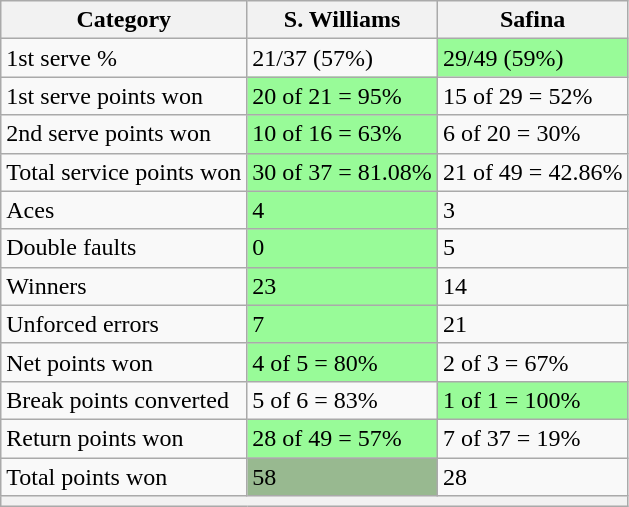<table class="wikitable">
<tr>
<th>Category</th>
<th> S. Williams</th>
<th> Safina</th>
</tr>
<tr>
<td>1st serve %</td>
<td>21/37 (57%)</td>
<td bgcolor=98FB98>29/49 (59%)</td>
</tr>
<tr>
<td>1st serve points won</td>
<td bgcolor=98FB98>20 of 21 = 95%</td>
<td>15 of 29 = 52%</td>
</tr>
<tr>
<td>2nd serve points won</td>
<td bgcolor=98FB98>10 of 16 = 63%</td>
<td>6 of 20 = 30%</td>
</tr>
<tr>
<td>Total service points won</td>
<td bgcolor=98FB98>30 of 37 = 81.08%</td>
<td>21 of 49 = 42.86%</td>
</tr>
<tr>
<td>Aces</td>
<td bgcolor=98FB98>4</td>
<td>3</td>
</tr>
<tr>
<td>Double faults</td>
<td bgcolor=98FB98>0</td>
<td>5</td>
</tr>
<tr>
<td>Winners</td>
<td bgcolor=98FB98>23</td>
<td>14</td>
</tr>
<tr>
<td>Unforced errors</td>
<td bgcolor=98FB98>7</td>
<td>21</td>
</tr>
<tr>
<td>Net points won</td>
<td bgcolor=98FB98>4 of 5 = 80%</td>
<td>2 of 3 = 67%</td>
</tr>
<tr>
<td>Break points converted</td>
<td>5 of 6 = 83%</td>
<td bgcolor=98FB98>1 of 1 = 100%</td>
</tr>
<tr>
<td>Return points won</td>
<td bgcolor=98FB98>28 of 49 = 57%</td>
<td>7 of 37 = 19%</td>
</tr>
<tr>
<td>Total points won</td>
<td bgcolor=98FB989>58</td>
<td>28</td>
</tr>
<tr>
<th colspan=3></th>
</tr>
</table>
